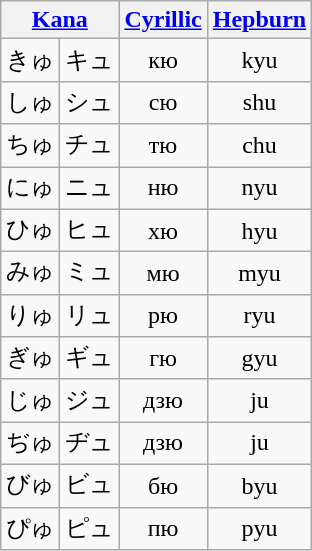<table class="wikitable" style="text-align:center; display:inline-table;">
<tr>
<th colspan="2"><a href='#'>Kana</a></th>
<th><a href='#'>Cyrillic</a></th>
<th><a href='#'>Hepburn</a></th>
</tr>
<tr>
<td>きゅ</td>
<td>キュ</td>
<td>кю</td>
<td>kyu</td>
</tr>
<tr>
<td>しゅ</td>
<td>シュ</td>
<td>сю</td>
<td>shu</td>
</tr>
<tr>
<td>ちゅ</td>
<td>チュ</td>
<td>тю</td>
<td>chu</td>
</tr>
<tr>
<td>にゅ</td>
<td>ニュ</td>
<td>ню</td>
<td>nyu</td>
</tr>
<tr>
<td>ひゅ</td>
<td>ヒュ</td>
<td>хю</td>
<td>hyu</td>
</tr>
<tr>
<td>みゅ</td>
<td>ミュ</td>
<td>мю</td>
<td>myu</td>
</tr>
<tr>
<td>りゅ</td>
<td>リュ</td>
<td>рю</td>
<td>ryu</td>
</tr>
<tr>
<td>ぎゅ</td>
<td>ギュ</td>
<td>гю</td>
<td>gyu</td>
</tr>
<tr>
<td>じゅ</td>
<td>ジュ</td>
<td>дзю</td>
<td>ju</td>
</tr>
<tr>
<td>ぢゅ</td>
<td>ヂュ</td>
<td>дзю</td>
<td>ju</td>
</tr>
<tr>
<td>びゅ</td>
<td>ビュ</td>
<td>бю</td>
<td>byu</td>
</tr>
<tr>
<td>ぴゅ</td>
<td>ピュ</td>
<td>пю</td>
<td>pyu</td>
</tr>
</table>
